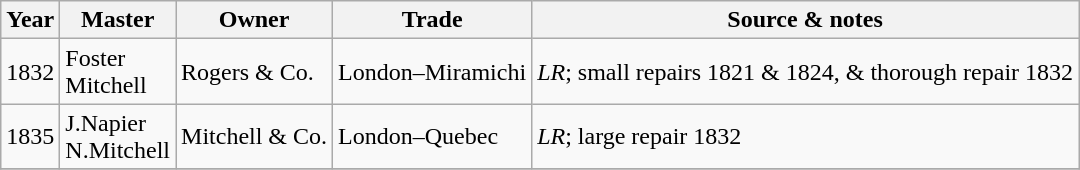<table class=" wikitable">
<tr>
<th>Year</th>
<th>Master</th>
<th>Owner</th>
<th>Trade</th>
<th>Source & notes</th>
</tr>
<tr>
<td>1832</td>
<td>Foster<br>Mitchell</td>
<td>Rogers & Co.</td>
<td>London–Miramichi</td>
<td><em>LR</em>; small repairs 1821 & 1824, & thorough repair 1832</td>
</tr>
<tr>
<td>1835</td>
<td>J.Napier<br>N.Mitchell</td>
<td>Mitchell & Co.</td>
<td>London–Quebec</td>
<td><em>LR</em>; large repair 1832</td>
</tr>
<tr>
</tr>
</table>
